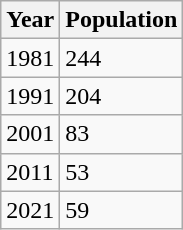<table class="wikitable">
<tr>
<th>Year</th>
<th>Population</th>
</tr>
<tr>
<td>1981</td>
<td>244</td>
</tr>
<tr>
<td>1991</td>
<td>204</td>
</tr>
<tr>
<td>2001</td>
<td>83</td>
</tr>
<tr>
<td>2011</td>
<td>53</td>
</tr>
<tr>
<td>2021</td>
<td>59</td>
</tr>
</table>
